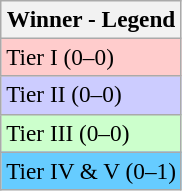<table class=wikitable style=font-size:97%>
<tr>
<th>Winner - Legend</th>
</tr>
<tr>
<td bgcolor=#ffcccc>Tier I (0–0)</td>
</tr>
<tr>
<td bgcolor=#ccccff>Tier II (0–0)</td>
</tr>
<tr>
<td bgcolor=#CCFFCC>Tier III (0–0)</td>
</tr>
<tr>
<td bgcolor=#66CCFF>Tier IV & V (0–1)</td>
</tr>
</table>
